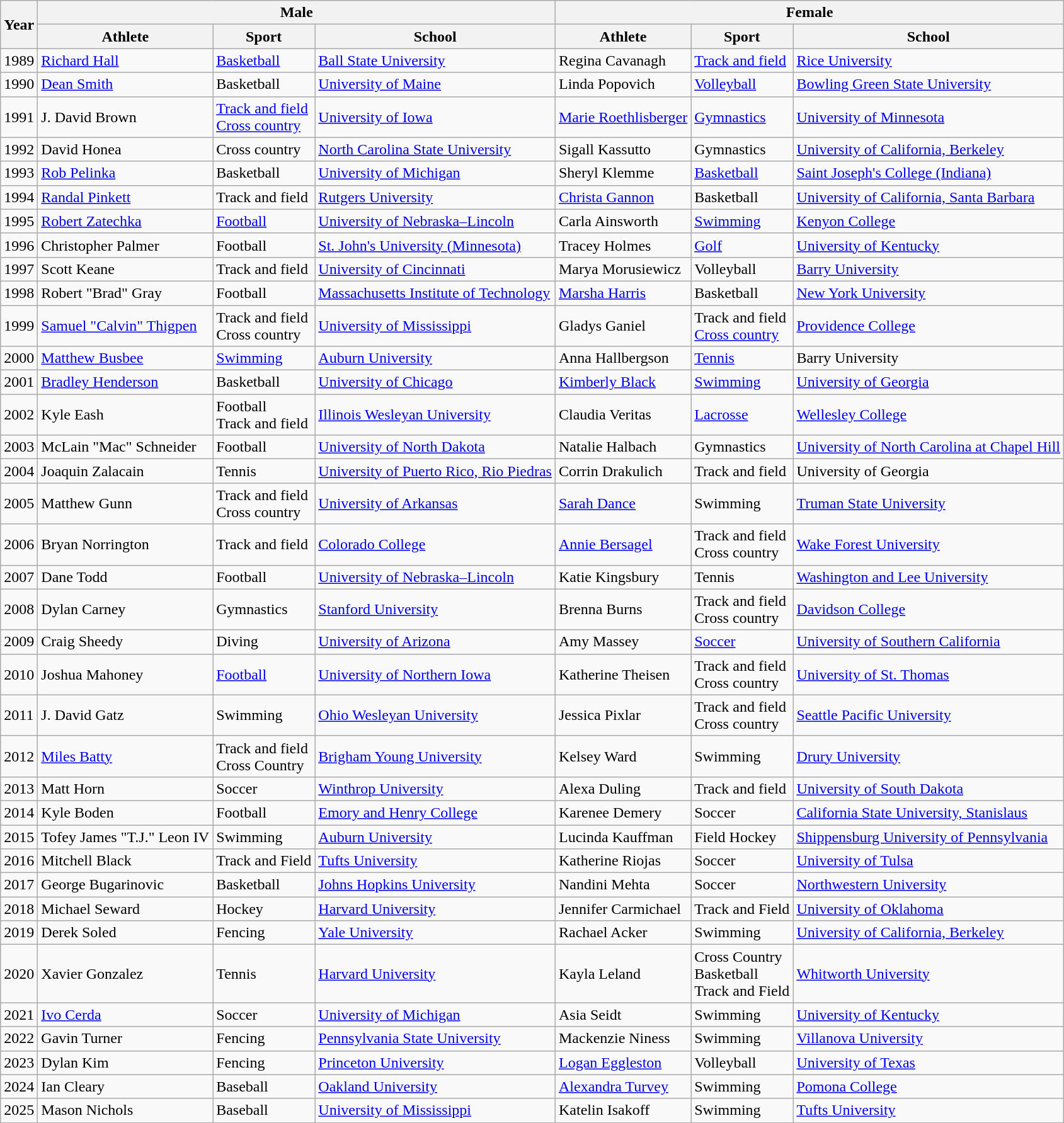<table class="wikitable">
<tr>
<th rowspan="2">Year</th>
<th colspan="3">Male</th>
<th colspan="3">Female</th>
</tr>
<tr>
<th>Athlete</th>
<th>Sport</th>
<th>School</th>
<th>Athlete</th>
<th>Sport</th>
<th>School</th>
</tr>
<tr>
<td>1989</td>
<td><a href='#'>Richard Hall</a></td>
<td><a href='#'>Basketball</a></td>
<td><a href='#'>Ball State University</a></td>
<td>Regina Cavanagh</td>
<td><a href='#'>Track and field</a></td>
<td><a href='#'>Rice University</a></td>
</tr>
<tr>
<td>1990</td>
<td><a href='#'>Dean Smith</a></td>
<td>Basketball</td>
<td><a href='#'>University of Maine</a></td>
<td>Linda Popovich</td>
<td><a href='#'>Volleyball</a></td>
<td><a href='#'>Bowling Green State University</a></td>
</tr>
<tr>
<td>1991</td>
<td>J. David Brown</td>
<td><a href='#'>Track and field</a><br><a href='#'>Cross country</a></td>
<td><a href='#'>University of Iowa</a></td>
<td><a href='#'>Marie Roethlisberger</a></td>
<td><a href='#'>Gymnastics</a></td>
<td><a href='#'>University of Minnesota</a></td>
</tr>
<tr>
<td>1992</td>
<td>David Honea</td>
<td>Cross country</td>
<td><a href='#'>North Carolina State University</a></td>
<td>Sigall Kassutto</td>
<td>Gymnastics</td>
<td><a href='#'>University of California, Berkeley</a></td>
</tr>
<tr>
<td>1993</td>
<td><a href='#'>Rob Pelinka</a></td>
<td>Basketball</td>
<td><a href='#'>University of Michigan</a></td>
<td>Sheryl Klemme</td>
<td><a href='#'>Basketball</a></td>
<td><a href='#'>Saint Joseph's College (Indiana)</a></td>
</tr>
<tr>
<td>1994</td>
<td><a href='#'>Randal Pinkett</a></td>
<td>Track and field</td>
<td><a href='#'>Rutgers University</a></td>
<td><a href='#'>Christa Gannon</a></td>
<td>Basketball</td>
<td><a href='#'>University of California, Santa Barbara</a></td>
</tr>
<tr>
<td>1995</td>
<td><a href='#'>Robert Zatechka</a></td>
<td><a href='#'>Football</a></td>
<td><a href='#'>University of Nebraska–Lincoln</a></td>
<td>Carla Ainsworth</td>
<td><a href='#'>Swimming</a></td>
<td><a href='#'>Kenyon College</a></td>
</tr>
<tr>
<td>1996</td>
<td>Christopher Palmer</td>
<td>Football</td>
<td><a href='#'>St. John's University (Minnesota)</a></td>
<td>Tracey Holmes</td>
<td><a href='#'>Golf</a></td>
<td><a href='#'>University of Kentucky</a></td>
</tr>
<tr>
<td>1997</td>
<td>Scott Keane</td>
<td>Track and field</td>
<td><a href='#'>University of Cincinnati</a></td>
<td>Marya Morusiewicz</td>
<td>Volleyball</td>
<td><a href='#'>Barry University</a></td>
</tr>
<tr>
<td>1998</td>
<td>Robert "Brad" Gray</td>
<td>Football</td>
<td><a href='#'>Massachusetts Institute of Technology</a></td>
<td><a href='#'>Marsha Harris</a></td>
<td>Basketball</td>
<td><a href='#'>New York University</a></td>
</tr>
<tr>
<td>1999</td>
<td><a href='#'>Samuel "Calvin" Thigpen</a></td>
<td>Track and field<br>Cross country</td>
<td><a href='#'>University of Mississippi</a></td>
<td>Gladys Ganiel</td>
<td>Track and field<br><a href='#'>Cross country</a></td>
<td><a href='#'>Providence College</a></td>
</tr>
<tr>
<td>2000</td>
<td><a href='#'>Matthew Busbee</a></td>
<td><a href='#'>Swimming</a></td>
<td><a href='#'>Auburn University</a></td>
<td>Anna Hallbergson</td>
<td><a href='#'>Tennis</a></td>
<td>Barry University</td>
</tr>
<tr>
<td>2001</td>
<td><a href='#'>Bradley Henderson</a></td>
<td>Basketball</td>
<td><a href='#'>University of Chicago</a></td>
<td><a href='#'>Kimberly Black</a></td>
<td><a href='#'>Swimming</a></td>
<td><a href='#'>University of Georgia</a></td>
</tr>
<tr>
<td>2002</td>
<td>Kyle Eash</td>
<td>Football<br>Track and field</td>
<td><a href='#'>Illinois Wesleyan University</a></td>
<td>Claudia Veritas</td>
<td><a href='#'>Lacrosse</a></td>
<td><a href='#'>Wellesley College</a></td>
</tr>
<tr>
<td>2003</td>
<td>McLain "Mac" Schneider</td>
<td>Football</td>
<td><a href='#'>University of North Dakota</a></td>
<td>Natalie Halbach</td>
<td>Gymnastics</td>
<td><a href='#'>University of North Carolina at Chapel Hill</a></td>
</tr>
<tr>
<td>2004</td>
<td>Joaquin Zalacain</td>
<td>Tennis</td>
<td><a href='#'>University of Puerto Rico, Rio Piedras</a></td>
<td>Corrin Drakulich</td>
<td>Track and field</td>
<td>University of Georgia</td>
</tr>
<tr>
<td>2005</td>
<td>Matthew Gunn</td>
<td>Track and field<br>Cross country</td>
<td><a href='#'>University of Arkansas</a></td>
<td><a href='#'>Sarah Dance</a></td>
<td>Swimming</td>
<td><a href='#'>Truman State University</a></td>
</tr>
<tr>
<td>2006</td>
<td>Bryan Norrington</td>
<td>Track and field</td>
<td><a href='#'>Colorado College</a></td>
<td><a href='#'>Annie Bersagel</a></td>
<td>Track and field<br>Cross country</td>
<td><a href='#'>Wake Forest University</a></td>
</tr>
<tr>
<td>2007</td>
<td>Dane Todd</td>
<td>Football</td>
<td><a href='#'>University of Nebraska–Lincoln</a></td>
<td>Katie Kingsbury</td>
<td>Tennis</td>
<td><a href='#'>Washington and Lee University</a></td>
</tr>
<tr>
<td>2008</td>
<td>Dylan Carney</td>
<td>Gymnastics</td>
<td><a href='#'>Stanford University</a></td>
<td>Brenna Burns</td>
<td>Track and field<br>Cross country</td>
<td><a href='#'>Davidson College</a></td>
</tr>
<tr>
<td>2009</td>
<td>Craig Sheedy</td>
<td>Diving</td>
<td><a href='#'>University of Arizona</a></td>
<td>Amy Massey</td>
<td><a href='#'>Soccer</a></td>
<td><a href='#'>University of Southern California</a></td>
</tr>
<tr>
<td>2010</td>
<td>Joshua Mahoney</td>
<td><a href='#'>Football</a></td>
<td><a href='#'>University of Northern Iowa</a></td>
<td>Katherine Theisen</td>
<td>Track and field<br>Cross country</td>
<td><a href='#'>University of St. Thomas</a></td>
</tr>
<tr>
<td>2011</td>
<td>J. David Gatz</td>
<td>Swimming</td>
<td><a href='#'>Ohio Wesleyan University</a></td>
<td>Jessica Pixlar</td>
<td>Track and field<br>Cross country</td>
<td><a href='#'>Seattle Pacific University</a></td>
</tr>
<tr>
<td>2012</td>
<td><a href='#'>Miles Batty</a></td>
<td>Track and field<br>Cross Country</td>
<td><a href='#'>Brigham Young University</a></td>
<td>Kelsey Ward</td>
<td>Swimming</td>
<td><a href='#'>Drury University</a></td>
</tr>
<tr>
<td>2013</td>
<td>Matt Horn</td>
<td>Soccer</td>
<td><a href='#'>Winthrop University</a></td>
<td>Alexa Duling</td>
<td>Track and field</td>
<td><a href='#'>University of South Dakota</a></td>
</tr>
<tr>
<td>2014</td>
<td>Kyle Boden</td>
<td>Football</td>
<td><a href='#'>Emory and Henry College</a></td>
<td>Karenee Demery</td>
<td>Soccer</td>
<td><a href='#'>California State University, Stanislaus</a></td>
</tr>
<tr>
<td>2015</td>
<td>Tofey James "T.J." Leon IV</td>
<td>Swimming</td>
<td><a href='#'>Auburn University</a></td>
<td>Lucinda Kauffman</td>
<td>Field Hockey</td>
<td><a href='#'>Shippensburg University of Pennsylvania</a></td>
</tr>
<tr>
<td>2016</td>
<td>Mitchell Black</td>
<td>Track and Field</td>
<td><a href='#'>Tufts University</a></td>
<td>Katherine Riojas</td>
<td>Soccer</td>
<td><a href='#'>University of Tulsa</a></td>
</tr>
<tr>
<td>2017</td>
<td>George Bugarinovic</td>
<td>Basketball</td>
<td><a href='#'>Johns Hopkins University</a></td>
<td>Nandini Mehta</td>
<td>Soccer</td>
<td><a href='#'>Northwestern University</a></td>
</tr>
<tr>
<td>2018</td>
<td>Michael Seward</td>
<td>Hockey</td>
<td><a href='#'>Harvard University</a></td>
<td>Jennifer Carmichael</td>
<td>Track and Field</td>
<td><a href='#'>University of Oklahoma</a></td>
</tr>
<tr>
<td>2019</td>
<td>Derek Soled</td>
<td>Fencing</td>
<td><a href='#'>Yale University</a></td>
<td>Rachael Acker</td>
<td>Swimming</td>
<td><a href='#'>University of California, Berkeley</a></td>
</tr>
<tr>
<td>2020</td>
<td>Xavier Gonzalez</td>
<td>Tennis</td>
<td><a href='#'>Harvard University</a></td>
<td>Kayla Leland</td>
<td>Cross Country<br>Basketball<br>Track and Field</td>
<td><a href='#'>Whitworth University</a></td>
</tr>
<tr>
<td>2021</td>
<td><a href='#'>Ivo Cerda</a></td>
<td>Soccer</td>
<td><a href='#'>University of Michigan</a></td>
<td>Asia Seidt</td>
<td>Swimming</td>
<td><a href='#'>University of Kentucky</a></td>
</tr>
<tr>
<td>2022</td>
<td>Gavin Turner</td>
<td>Fencing</td>
<td><a href='#'>Pennsylvania State University</a></td>
<td>Mackenzie Niness</td>
<td>Swimming</td>
<td><a href='#'>Villanova University</a></td>
</tr>
<tr>
<td>2023</td>
<td>Dylan Kim</td>
<td>Fencing</td>
<td><a href='#'>Princeton University</a></td>
<td><a href='#'>Logan Eggleston</a></td>
<td>Volleyball</td>
<td><a href='#'>University of Texas</a></td>
</tr>
<tr>
<td>2024</td>
<td>Ian Cleary</td>
<td>Baseball</td>
<td><a href='#'>Oakland University</a></td>
<td><a href='#'>Alexandra Turvey</a></td>
<td>Swimming</td>
<td><a href='#'>Pomona College</a></td>
</tr>
<tr>
<td>2025</td>
<td>Mason Nichols</td>
<td>Baseball</td>
<td><a href='#'>University of Mississippi</a></td>
<td>Katelin Isakoff</td>
<td>Swimming</td>
<td><a href='#'>Tufts University</a></td>
</tr>
</table>
